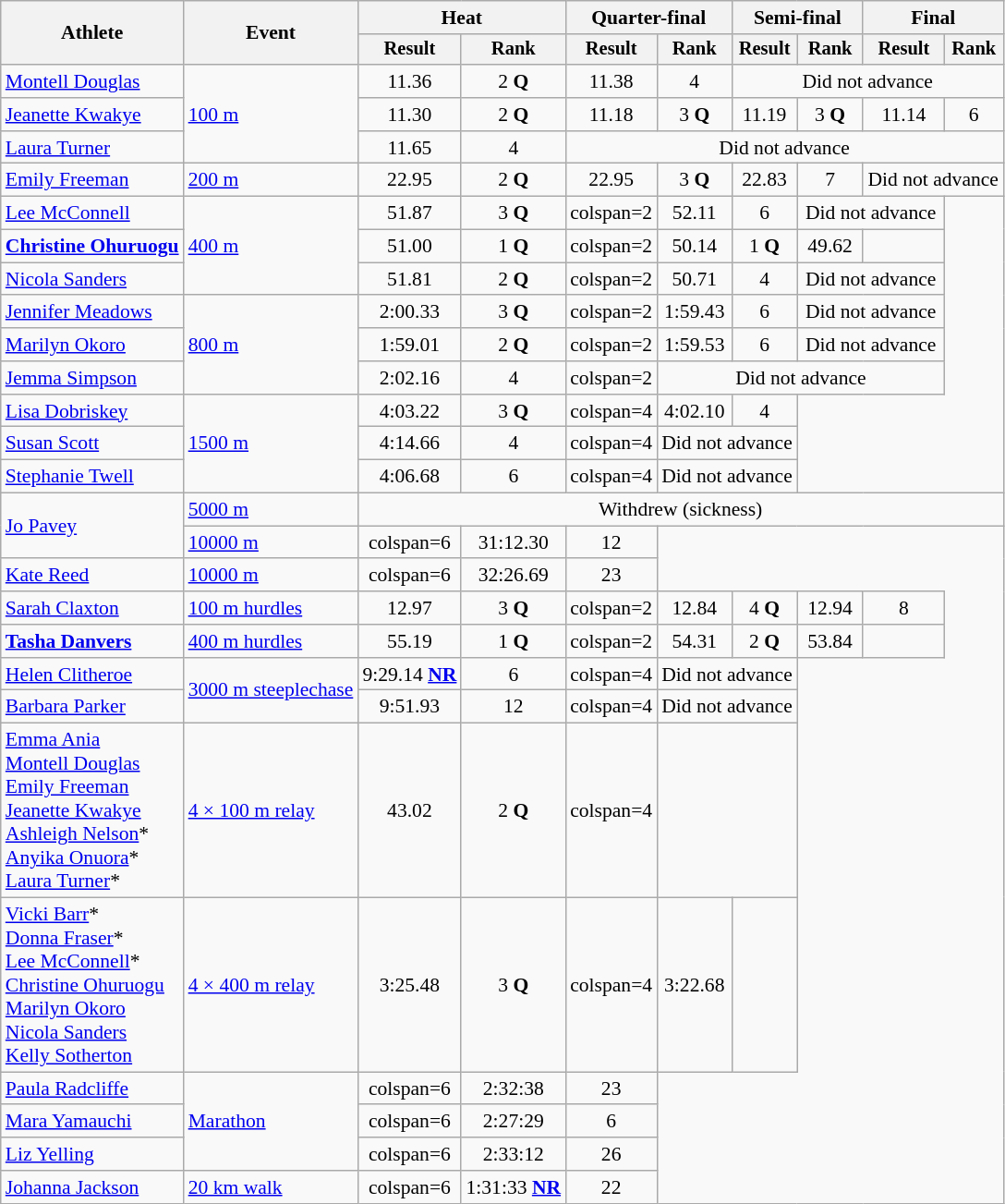<table class=wikitable style="font-size:90%">
<tr>
<th rowspan="2">Athlete</th>
<th rowspan="2">Event</th>
<th colspan="2">Heat</th>
<th colspan="2">Quarter-final</th>
<th colspan="2">Semi-final</th>
<th colspan="2">Final</th>
</tr>
<tr style="font-size:95%">
<th>Result</th>
<th>Rank</th>
<th>Result</th>
<th>Rank</th>
<th>Result</th>
<th>Rank</th>
<th>Result</th>
<th>Rank</th>
</tr>
<tr align=center>
<td align=left><a href='#'>Montell Douglas</a></td>
<td align=left rowspan=3><a href='#'>100 m</a></td>
<td>11.36</td>
<td>2 <strong>Q</strong></td>
<td>11.38</td>
<td>4</td>
<td colspan=4>Did not advance</td>
</tr>
<tr align=center>
<td align=left><a href='#'>Jeanette Kwakye</a></td>
<td>11.30</td>
<td>2 <strong>Q</strong></td>
<td>11.18</td>
<td>3 <strong>Q</strong></td>
<td>11.19</td>
<td>3 <strong>Q</strong></td>
<td>11.14</td>
<td>6</td>
</tr>
<tr align=center>
<td align=left><a href='#'>Laura Turner</a></td>
<td>11.65</td>
<td>4</td>
<td colspan=6>Did not advance</td>
</tr>
<tr align=center>
<td align=left><a href='#'>Emily Freeman</a></td>
<td align=left><a href='#'>200 m</a></td>
<td>22.95</td>
<td>2 <strong>Q</strong></td>
<td>22.95</td>
<td>3 <strong>Q</strong></td>
<td>22.83</td>
<td>7</td>
<td colspan=2>Did not advance</td>
</tr>
<tr align=center>
<td align=left><a href='#'>Lee McConnell</a></td>
<td align=left rowspan=3><a href='#'>400 m</a></td>
<td>51.87</td>
<td>3 <strong>Q</strong></td>
<td>colspan=2 </td>
<td>52.11</td>
<td>6</td>
<td colspan=2>Did not advance</td>
</tr>
<tr align=center>
<td align=left><strong><a href='#'>Christine Ohuruogu</a></strong></td>
<td>51.00</td>
<td>1 <strong>Q</strong></td>
<td>colspan=2 </td>
<td>50.14</td>
<td>1 <strong>Q</strong></td>
<td>49.62</td>
<td></td>
</tr>
<tr align=center>
<td align=left><a href='#'>Nicola Sanders</a></td>
<td>51.81</td>
<td>2 <strong>Q</strong></td>
<td>colspan=2 </td>
<td>50.71</td>
<td>4</td>
<td colspan=2>Did not advance</td>
</tr>
<tr align=center>
<td align=left><a href='#'>Jennifer Meadows</a></td>
<td align=left rowspan=3><a href='#'>800 m</a></td>
<td>2:00.33</td>
<td>3 <strong>Q</strong></td>
<td>colspan=2 </td>
<td>1:59.43</td>
<td>6</td>
<td colspan=2>Did not advance</td>
</tr>
<tr align=center>
<td align=left><a href='#'>Marilyn Okoro</a></td>
<td>1:59.01</td>
<td>2 <strong>Q</strong></td>
<td>colspan=2 </td>
<td>1:59.53</td>
<td>6</td>
<td colspan=2>Did not advance</td>
</tr>
<tr align=center>
<td align=left><a href='#'>Jemma Simpson</a></td>
<td>2:02.16</td>
<td>4</td>
<td>colspan=2 </td>
<td colspan=4>Did not advance</td>
</tr>
<tr align=center>
<td align=left><a href='#'>Lisa Dobriskey</a></td>
<td align=left rowspan=3><a href='#'>1500 m</a></td>
<td>4:03.22</td>
<td>3 <strong>Q</strong></td>
<td>colspan=4 </td>
<td>4:02.10</td>
<td>4</td>
</tr>
<tr align=center>
<td align=left><a href='#'>Susan Scott</a></td>
<td>4:14.66</td>
<td>4</td>
<td>colspan=4 </td>
<td colspan=2>Did not advance</td>
</tr>
<tr align=center>
<td align=left><a href='#'>Stephanie Twell</a></td>
<td>4:06.68</td>
<td>6</td>
<td>colspan=4 </td>
<td colspan=2>Did not advance</td>
</tr>
<tr align=center>
<td align=left rowspan=2><a href='#'>Jo Pavey</a></td>
<td align=left><a href='#'>5000 m</a></td>
<td colspan=8>Withdrew (sickness)</td>
</tr>
<tr align=center>
<td align=left><a href='#'>10000 m</a></td>
<td>colspan=6 </td>
<td>31:12.30</td>
<td>12</td>
</tr>
<tr align=center>
<td align=left><a href='#'>Kate Reed</a></td>
<td align=left><a href='#'>10000 m</a></td>
<td>colspan=6 </td>
<td>32:26.69</td>
<td>23</td>
</tr>
<tr align=center>
<td align=left><a href='#'>Sarah Claxton</a></td>
<td align=left><a href='#'>100 m hurdles</a></td>
<td>12.97</td>
<td>3 <strong>Q</strong></td>
<td>colspan=2 </td>
<td>12.84</td>
<td>4 <strong>Q</strong></td>
<td>12.94</td>
<td>8</td>
</tr>
<tr align=center>
<td align=left><strong><a href='#'>Tasha Danvers</a></strong></td>
<td align=left><a href='#'>400 m hurdles</a></td>
<td>55.19</td>
<td>1 <strong>Q</strong></td>
<td>colspan=2 </td>
<td>54.31</td>
<td>2 <strong>Q</strong></td>
<td>53.84</td>
<td></td>
</tr>
<tr align=center>
<td align=left><a href='#'>Helen Clitheroe</a></td>
<td align=left rowspan=2><a href='#'>3000 m steeplechase</a></td>
<td>9:29.14 <strong><a href='#'>NR</a></strong></td>
<td>6</td>
<td>colspan=4 </td>
<td colspan=2>Did not advance</td>
</tr>
<tr align=center>
<td align=left><a href='#'>Barbara Parker</a></td>
<td>9:51.93</td>
<td>12</td>
<td>colspan=4 </td>
<td colspan=2>Did not advance</td>
</tr>
<tr align=center>
<td align=left><a href='#'>Emma Ania</a><br><a href='#'>Montell Douglas</a><br><a href='#'>Emily Freeman</a><br><a href='#'>Jeanette Kwakye</a><br><a href='#'>Ashleigh Nelson</a>*<br><a href='#'>Anyika Onuora</a>*<br><a href='#'>Laura Turner</a>*</td>
<td align=left><a href='#'>4 × 100 m relay</a></td>
<td>43.02</td>
<td>2 <strong>Q</strong></td>
<td>colspan=4 </td>
<td colspan=2></td>
</tr>
<tr align=center>
<td align=left><a href='#'>Vicki Barr</a>*<br><a href='#'>Donna Fraser</a>*<br><a href='#'>Lee McConnell</a>*<br><a href='#'>Christine Ohuruogu</a><br><a href='#'>Marilyn Okoro</a><br><a href='#'>Nicola Sanders</a><br><a href='#'>Kelly Sotherton</a></td>
<td align=left><a href='#'>4 × 400 m relay</a></td>
<td>3:25.48</td>
<td>3 <strong>Q</strong></td>
<td>colspan=4 </td>
<td>3:22.68</td>
<td></td>
</tr>
<tr align=center>
<td align=left><a href='#'>Paula Radcliffe</a></td>
<td align=left rowspan=3><a href='#'>Marathon</a></td>
<td>colspan=6 </td>
<td>2:32:38</td>
<td>23</td>
</tr>
<tr align=center>
<td align=left><a href='#'>Mara Yamauchi</a></td>
<td>colspan=6 </td>
<td>2:27:29</td>
<td>6</td>
</tr>
<tr align=center>
<td align=left><a href='#'>Liz Yelling</a></td>
<td>colspan=6 </td>
<td>2:33:12</td>
<td>26</td>
</tr>
<tr align=center>
<td align=left><a href='#'>Johanna Jackson</a></td>
<td align=left><a href='#'>20 km walk</a></td>
<td>colspan=6 </td>
<td>1:31:33 <strong><a href='#'>NR</a></strong></td>
<td>22</td>
</tr>
</table>
